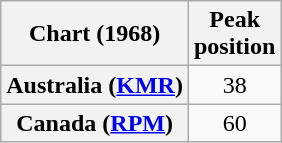<table class="wikitable sortable plainrowheaders" style="text-align:center">
<tr>
<th>Chart (1968)</th>
<th>Peak<br>position</th>
</tr>
<tr>
<th scope="row">Australia (<a href='#'>KMR</a>)</th>
<td>38</td>
</tr>
<tr>
<th scope="row">Canada (<a href='#'>RPM</a>)</th>
<td>60</td>
</tr>
</table>
